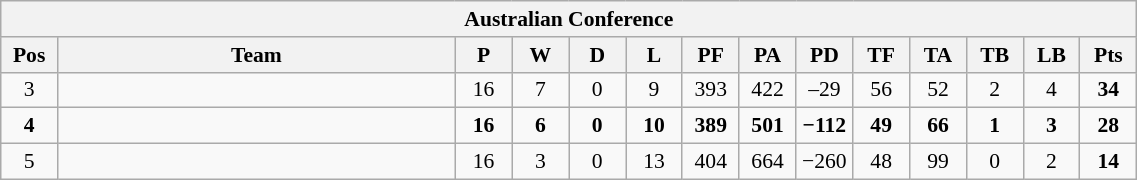<table class="wikitable" style="text-align:center; font-size:90%; width:60%;">
<tr>
<th colspan="100%" cellpadding="0" cellspacing="0">Australian Conference</th>
</tr>
<tr>
<th style="width:5%;">Pos</th>
<th style="width:35%;">Team</th>
<th style="width:5%;">P</th>
<th style="width:5%;">W</th>
<th style="width:5%;">D</th>
<th style="width:5%;">L</th>
<th style="width:5%;">PF</th>
<th style="width:5%;">PA</th>
<th style="width:5%;">PD</th>
<th style="width:5%;">TF</th>
<th style="width:5%;">TA</th>
<th style="width:5%;">TB</th>
<th style="width:5%;">LB</th>
<th style="width:5%;">Pts<br></th>
</tr>
<tr>
<td>3</td>
<td style="text-align:left;"></td>
<td>16</td>
<td>7</td>
<td>0</td>
<td>9</td>
<td>393</td>
<td>422</td>
<td>–29</td>
<td>56</td>
<td>52</td>
<td>2</td>
<td>4</td>
<td><strong>34</strong></td>
</tr>
<tr>
<td><strong>4</strong></td>
<td style="text-align:left;"><strong></strong></td>
<td><strong>16</strong></td>
<td><strong>6</strong></td>
<td><strong>0</strong></td>
<td><strong>10</strong></td>
<td><strong>389</strong></td>
<td><strong>501</strong></td>
<td><strong>−112</strong></td>
<td><strong>49</strong></td>
<td><strong>66</strong></td>
<td><strong>1</strong></td>
<td><strong>3</strong></td>
<td><strong>28</strong></td>
</tr>
<tr>
<td>5</td>
<td style="text-align:left;"></td>
<td>16</td>
<td>3</td>
<td>0</td>
<td>13</td>
<td>404</td>
<td>664</td>
<td>−260</td>
<td>48</td>
<td>99</td>
<td>0</td>
<td>2</td>
<td><strong>14</strong></td>
</tr>
</table>
